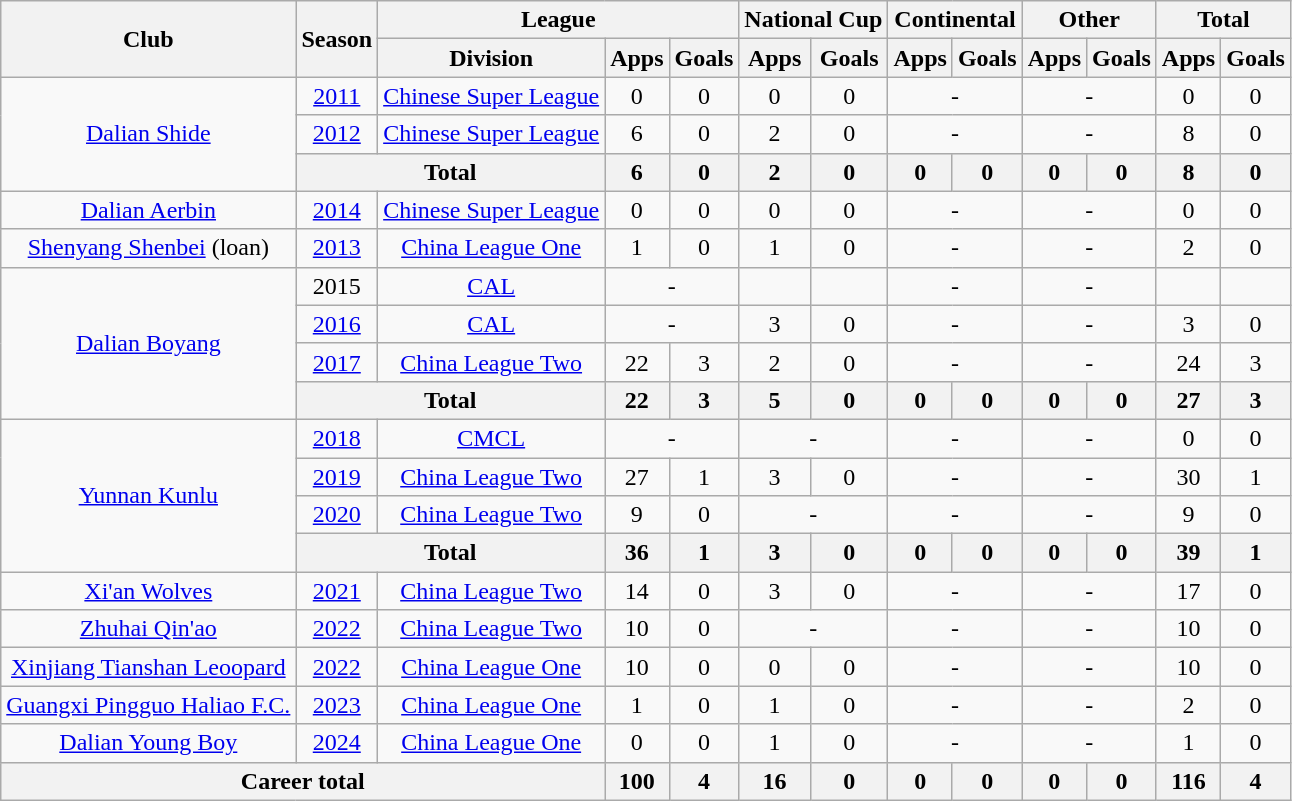<table class="wikitable" style="text-align: center">
<tr>
<th rowspan="2">Club</th>
<th rowspan="2">Season</th>
<th colspan="3">League</th>
<th colspan="2">National Cup</th>
<th colspan="2">Continental</th>
<th colspan="2">Other</th>
<th colspan="2">Total</th>
</tr>
<tr>
<th>Division</th>
<th>Apps</th>
<th>Goals</th>
<th>Apps</th>
<th>Goals</th>
<th>Apps</th>
<th>Goals</th>
<th>Apps</th>
<th>Goals</th>
<th>Apps</th>
<th>Goals</th>
</tr>
<tr>
<td rowspan=3><a href='#'>Dalian Shide</a></td>
<td><a href='#'>2011</a></td>
<td><a href='#'>Chinese Super League</a></td>
<td>0</td>
<td>0</td>
<td>0</td>
<td>0</td>
<td colspan="2">-</td>
<td colspan="2">-</td>
<td>0</td>
<td>0</td>
</tr>
<tr>
<td><a href='#'>2012</a></td>
<td><a href='#'>Chinese Super League</a></td>
<td>6</td>
<td>0</td>
<td>2</td>
<td>0</td>
<td colspan="2">-</td>
<td colspan="2">-</td>
<td>8</td>
<td>0</td>
</tr>
<tr>
<th colspan=2>Total</th>
<th>6</th>
<th>0</th>
<th>2</th>
<th>0</th>
<th>0</th>
<th>0</th>
<th>0</th>
<th>0</th>
<th>8</th>
<th>0</th>
</tr>
<tr>
<td><a href='#'>Dalian Aerbin</a></td>
<td><a href='#'>2014</a></td>
<td><a href='#'>Chinese Super League</a></td>
<td>0</td>
<td>0</td>
<td>0</td>
<td>0</td>
<td colspan="2">-</td>
<td colspan="2">-</td>
<td>0</td>
<td>0</td>
</tr>
<tr>
<td><a href='#'>Shenyang Shenbei</a> (loan)</td>
<td><a href='#'>2013</a></td>
<td><a href='#'>China League One</a></td>
<td>1</td>
<td>0</td>
<td>1</td>
<td>0</td>
<td colspan="2">-</td>
<td colspan="2">-</td>
<td>2</td>
<td>0</td>
</tr>
<tr>
<td rowspan=4><a href='#'>Dalian Boyang</a></td>
<td>2015</td>
<td><a href='#'>CAL</a></td>
<td colspan="2">-</td>
<td></td>
<td></td>
<td colspan="2">-</td>
<td colspan="2">-</td>
<td></td>
<td></td>
</tr>
<tr>
<td><a href='#'>2016</a></td>
<td><a href='#'>CAL</a></td>
<td colspan="2">-</td>
<td>3</td>
<td>0</td>
<td colspan="2">-</td>
<td colspan="2">-</td>
<td>3</td>
<td>0</td>
</tr>
<tr>
<td><a href='#'>2017</a></td>
<td><a href='#'>China League Two</a></td>
<td>22</td>
<td>3</td>
<td>2</td>
<td>0</td>
<td colspan="2">-</td>
<td colspan="2">-</td>
<td>24</td>
<td>3</td>
</tr>
<tr>
<th colspan=2>Total</th>
<th>22</th>
<th>3</th>
<th>5</th>
<th>0</th>
<th>0</th>
<th>0</th>
<th>0</th>
<th>0</th>
<th>27</th>
<th>3</th>
</tr>
<tr>
<td rowspan=4><a href='#'>Yunnan Kunlu</a></td>
<td><a href='#'>2018</a></td>
<td><a href='#'>CMCL</a></td>
<td colspan="2">-</td>
<td colspan="2">-</td>
<td colspan="2">-</td>
<td colspan="2">-</td>
<td>0</td>
<td>0</td>
</tr>
<tr>
<td><a href='#'>2019</a></td>
<td><a href='#'>China League Two</a></td>
<td>27</td>
<td>1</td>
<td>3</td>
<td>0</td>
<td colspan="2">-</td>
<td colspan="2">-</td>
<td>30</td>
<td>1</td>
</tr>
<tr>
<td><a href='#'>2020</a></td>
<td><a href='#'>China League Two</a></td>
<td>9</td>
<td>0</td>
<td colspan="2">-</td>
<td colspan="2">-</td>
<td colspan="2">-</td>
<td>9</td>
<td>0</td>
</tr>
<tr>
<th colspan=2>Total</th>
<th>36</th>
<th>1</th>
<th>3</th>
<th>0</th>
<th>0</th>
<th>0</th>
<th>0</th>
<th>0</th>
<th>39</th>
<th>1</th>
</tr>
<tr>
<td><a href='#'>Xi'an Wolves</a></td>
<td><a href='#'>2021</a></td>
<td><a href='#'>China League Two</a></td>
<td>14</td>
<td>0</td>
<td>3</td>
<td>0</td>
<td colspan="2">-</td>
<td colspan="2">-</td>
<td>17</td>
<td>0</td>
</tr>
<tr>
<td><a href='#'>Zhuhai Qin'ao</a></td>
<td><a href='#'>2022</a></td>
<td><a href='#'>China League Two</a></td>
<td>10</td>
<td>0</td>
<td colspan="2">-</td>
<td colspan="2">-</td>
<td colspan="2">-</td>
<td>10</td>
<td>0</td>
</tr>
<tr>
<td><a href='#'>Xinjiang Tianshan Leoopard</a></td>
<td><a href='#'>2022</a></td>
<td><a href='#'>China League One</a></td>
<td>10</td>
<td>0</td>
<td>0</td>
<td>0</td>
<td colspan="2">-</td>
<td colspan="2">-</td>
<td>10</td>
<td>0</td>
</tr>
<tr>
<td><a href='#'>Guangxi Pingguo Haliao F.C.</a></td>
<td><a href='#'>2023</a></td>
<td><a href='#'>China League One</a></td>
<td>1</td>
<td>0</td>
<td>1</td>
<td>0</td>
<td colspan="2">-</td>
<td colspan="2">-</td>
<td>2</td>
<td>0</td>
</tr>
<tr>
<td><a href='#'>Dalian Young Boy</a></td>
<td><a href='#'>2024</a></td>
<td><a href='#'>China League One</a></td>
<td>0</td>
<td>0</td>
<td>1</td>
<td>0</td>
<td colspan="2">-</td>
<td colspan="2">-</td>
<td>1</td>
<td>0</td>
</tr>
<tr>
<th colspan=3>Career total</th>
<th>100</th>
<th>4</th>
<th>16</th>
<th>0</th>
<th>0</th>
<th>0</th>
<th>0</th>
<th>0</th>
<th>116</th>
<th>4</th>
</tr>
</table>
